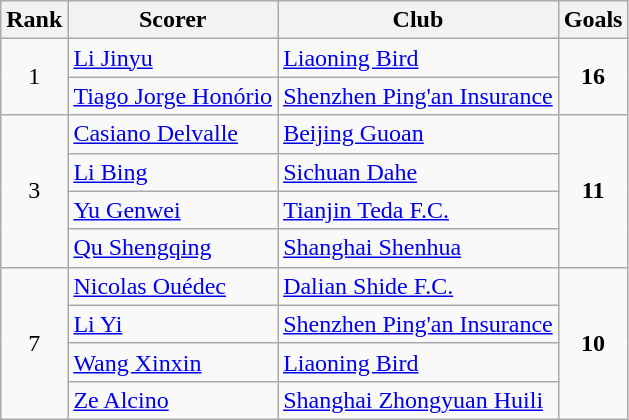<table class="wikitable">
<tr>
<th>Rank</th>
<th>Scorer</th>
<th>Club</th>
<th>Goals</th>
</tr>
<tr>
<td rowspan=2 align=center>1</td>
<td> <a href='#'>Li Jinyu</a></td>
<td><a href='#'>Liaoning Bird</a></td>
<td rowspan=2 align=center><strong>16</strong></td>
</tr>
<tr>
<td> <a href='#'>Tiago Jorge Honório</a></td>
<td><a href='#'>Shenzhen Ping'an Insurance</a></td>
</tr>
<tr>
<td rowspan=4 align=center>3</td>
<td> <a href='#'>Casiano Delvalle</a></td>
<td><a href='#'>Beijing Guoan</a></td>
<td rowspan=4 align=center><strong>11</strong></td>
</tr>
<tr>
<td> <a href='#'>Li Bing</a></td>
<td><a href='#'>Sichuan Dahe</a></td>
</tr>
<tr>
<td> <a href='#'>Yu Genwei</a></td>
<td><a href='#'>Tianjin Teda F.C.</a></td>
</tr>
<tr>
<td> <a href='#'>Qu Shengqing</a></td>
<td><a href='#'>Shanghai Shenhua</a></td>
</tr>
<tr>
<td rowspan=4 align=center>7</td>
<td> <a href='#'>Nicolas Ouédec</a></td>
<td><a href='#'>Dalian Shide F.C.</a></td>
<td rowspan=4 align=center><strong>10</strong></td>
</tr>
<tr>
<td> <a href='#'>Li Yi</a></td>
<td><a href='#'>Shenzhen Ping'an Insurance</a></td>
</tr>
<tr>
<td> <a href='#'>Wang Xinxin</a></td>
<td><a href='#'>Liaoning Bird</a></td>
</tr>
<tr>
<td> <a href='#'>Ze Alcino</a></td>
<td><a href='#'>Shanghai Zhongyuan Huili</a></td>
</tr>
</table>
